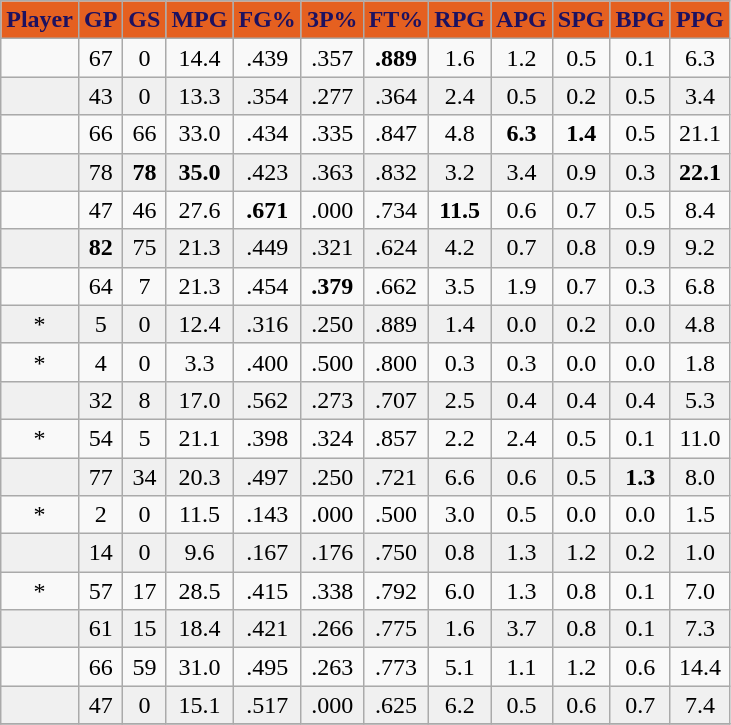<table class="wikitable sortable" style="text-align:right;">
<tr>
<th style="background:#E56020; color:#1D1160">Player</th>
<th style="background:#E56020; color:#1D1160">GP</th>
<th style="background:#E56020; color:#1D1160">GS</th>
<th style="background:#E56020; color:#1D1160">MPG</th>
<th style="background:#E56020; color:#1D1160">FG%</th>
<th style="background:#E56020; color:#1D1160">3P%</th>
<th style="background:#E56020; color:#1D1160">FT%</th>
<th style="background:#E56020; color:#1D1160">RPG</th>
<th style="background:#E56020; color:#1D1160">APG</th>
<th style="background:#E56020; color:#1D1160">SPG</th>
<th style="background:#E56020; color:#1D1160">BPG</th>
<th style="background:#E56020; color:#1D1160">PPG</th>
</tr>
<tr align="center" bgcolor="">
<td><strong></strong></td>
<td>67</td>
<td>0</td>
<td>14.4</td>
<td>.439</td>
<td>.357</td>
<td><strong>.889</strong></td>
<td>1.6</td>
<td>1.2</td>
<td>0.5</td>
<td>0.1</td>
<td>6.3</td>
</tr>
<tr align="center" bgcolor="#f0f0f0">
<td><strong></strong></td>
<td>43</td>
<td>0</td>
<td>13.3</td>
<td>.354</td>
<td>.277</td>
<td>.364</td>
<td>2.4</td>
<td>0.5</td>
<td>0.2</td>
<td>0.5</td>
<td>3.4</td>
</tr>
<tr align="center" bgcolor="">
<td><strong></strong></td>
<td>66</td>
<td>66</td>
<td>33.0</td>
<td>.434</td>
<td>.335</td>
<td>.847</td>
<td>4.8</td>
<td><strong>6.3</strong></td>
<td><strong>1.4</strong></td>
<td>0.5</td>
<td>21.1</td>
</tr>
<tr align="center" bgcolor="#f0f0f0">
<td><strong></strong></td>
<td>78</td>
<td><strong>78</strong></td>
<td><strong>35.0</strong></td>
<td>.423</td>
<td>.363</td>
<td>.832</td>
<td>3.2</td>
<td>3.4</td>
<td>0.9</td>
<td>0.3</td>
<td><strong>22.1</strong></td>
</tr>
<tr align="center" bgcolor="">
<td><strong></strong></td>
<td>47</td>
<td>46</td>
<td>27.6</td>
<td><strong>.671</strong></td>
<td>.000</td>
<td>.734</td>
<td><strong>11.5</strong></td>
<td>0.6</td>
<td>0.7</td>
<td>0.5</td>
<td>8.4</td>
</tr>
<tr align="center" bgcolor="#f0f0f0">
<td><strong></strong></td>
<td><strong>82</strong></td>
<td>75</td>
<td>21.3</td>
<td>.449</td>
<td>.321</td>
<td>.624</td>
<td>4.2</td>
<td>0.7</td>
<td>0.8</td>
<td>0.9</td>
<td>9.2</td>
</tr>
<tr align="center" bgcolor="">
<td><strong></strong></td>
<td>64</td>
<td>7</td>
<td>21.3</td>
<td>.454</td>
<td><strong>.379</strong></td>
<td>.662</td>
<td>3.5</td>
<td>1.9</td>
<td>0.7</td>
<td>0.3</td>
<td>6.8</td>
</tr>
<tr align="center" bgcolor="#f0f0f0">
<td><strong></strong>*</td>
<td>5</td>
<td>0</td>
<td>12.4</td>
<td>.316</td>
<td>.250</td>
<td>.889</td>
<td>1.4</td>
<td>0.0</td>
<td>0.2</td>
<td>0.0</td>
<td>4.8</td>
</tr>
<tr align="center" bgcolor="">
<td><strong></strong>*</td>
<td>4</td>
<td>0</td>
<td>3.3</td>
<td>.400</td>
<td>.500</td>
<td>.800</td>
<td>0.3</td>
<td>0.3</td>
<td>0.0</td>
<td>0.0</td>
<td>1.8</td>
</tr>
<tr align="center" bgcolor="#f0f0f0">
<td><strong></strong></td>
<td>32</td>
<td>8</td>
<td>17.0</td>
<td>.562</td>
<td>.273</td>
<td>.707</td>
<td>2.5</td>
<td>0.4</td>
<td>0.4</td>
<td>0.4</td>
<td>5.3</td>
</tr>
<tr align="center" bgcolor="">
<td><strong></strong>*</td>
<td>54</td>
<td>5</td>
<td>21.1</td>
<td>.398</td>
<td>.324</td>
<td>.857</td>
<td>2.2</td>
<td>2.4</td>
<td>0.5</td>
<td>0.1</td>
<td>11.0</td>
</tr>
<tr align="center" bgcolor="#f0f0f0">
<td><strong></strong></td>
<td>77</td>
<td>34</td>
<td>20.3</td>
<td>.497</td>
<td>.250</td>
<td>.721</td>
<td>6.6</td>
<td>0.6</td>
<td>0.5</td>
<td><strong>1.3</strong></td>
<td>8.0</td>
</tr>
<tr align="center" bgcolor="">
<td><strong></strong>*</td>
<td>2</td>
<td>0</td>
<td>11.5</td>
<td>.143</td>
<td>.000</td>
<td>.500</td>
<td>3.0</td>
<td>0.5</td>
<td>0.0</td>
<td>0.0</td>
<td>1.5</td>
</tr>
<tr align="center" bgcolor="#f0f0f0">
<td><strong></strong></td>
<td>14</td>
<td>0</td>
<td>9.6</td>
<td>.167</td>
<td>.176</td>
<td>.750</td>
<td>0.8</td>
<td>1.3</td>
<td>1.2</td>
<td>0.2</td>
<td>1.0</td>
</tr>
<tr align="center" bgcolor="">
<td><strong></strong>*</td>
<td>57</td>
<td>17</td>
<td>28.5</td>
<td>.415</td>
<td>.338</td>
<td>.792</td>
<td>6.0</td>
<td>1.3</td>
<td>0.8</td>
<td>0.1</td>
<td>7.0</td>
</tr>
<tr align="center" bgcolor="#f0f0f0">
<td><strong></strong></td>
<td>61</td>
<td>15</td>
<td>18.4</td>
<td>.421</td>
<td>.266</td>
<td>.775</td>
<td>1.6</td>
<td>3.7</td>
<td>0.8</td>
<td>0.1</td>
<td>7.3</td>
</tr>
<tr align="center" bgcolor="">
<td><strong></strong></td>
<td>66</td>
<td>59</td>
<td>31.0</td>
<td>.495</td>
<td>.263</td>
<td>.773</td>
<td>5.1</td>
<td>1.1</td>
<td>1.2</td>
<td>0.6</td>
<td>14.4</td>
</tr>
<tr align="center" bgcolor="#f0f0f0">
<td><strong></strong></td>
<td>47</td>
<td>0</td>
<td>15.1</td>
<td>.517</td>
<td>.000</td>
<td>.625</td>
<td>6.2</td>
<td>0.5</td>
<td>0.6</td>
<td>0.7</td>
<td>7.4</td>
</tr>
<tr>
</tr>
</table>
